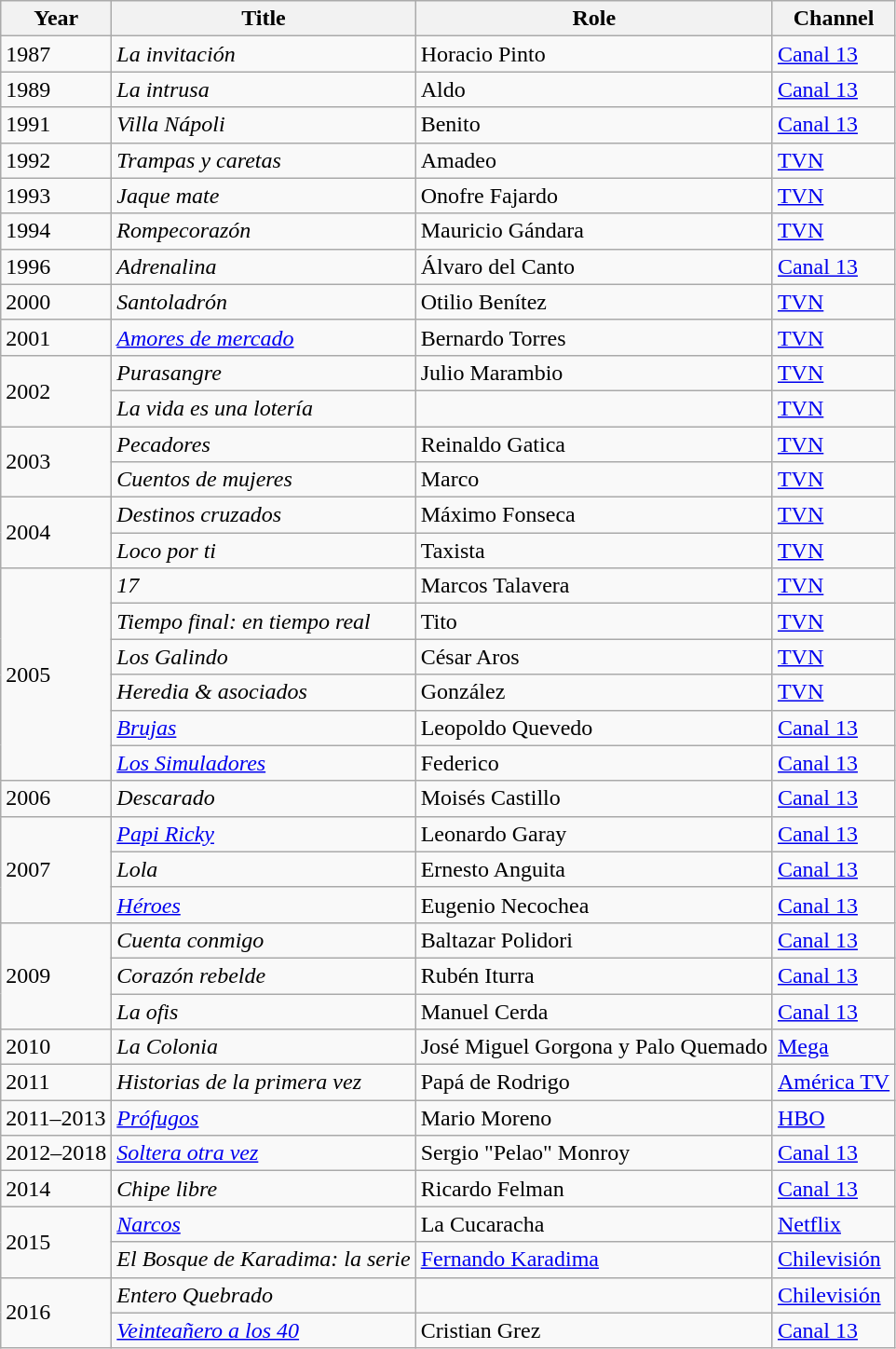<table class="wikitable">
<tr>
<th>Year</th>
<th>Title</th>
<th>Role</th>
<th>Channel</th>
</tr>
<tr>
<td>1987</td>
<td><em>La invitación</em></td>
<td>Horacio Pinto</td>
<td><a href='#'>Canal 13</a></td>
</tr>
<tr>
<td>1989</td>
<td><em>La intrusa</em></td>
<td>Aldo</td>
<td><a href='#'>Canal 13</a></td>
</tr>
<tr>
<td>1991</td>
<td><em>Villa Nápoli</em></td>
<td>Benito</td>
<td><a href='#'>Canal 13</a></td>
</tr>
<tr>
<td>1992</td>
<td><em>Trampas y caretas</em></td>
<td>Amadeo</td>
<td><a href='#'>TVN</a></td>
</tr>
<tr>
<td>1993</td>
<td><em>Jaque mate</em></td>
<td>Onofre Fajardo</td>
<td><a href='#'>TVN</a></td>
</tr>
<tr>
<td>1994</td>
<td><em>Rompecorazón</em></td>
<td>Mauricio Gándara</td>
<td><a href='#'>TVN</a></td>
</tr>
<tr>
<td>1996</td>
<td><em>Adrenalina</em></td>
<td>Álvaro del Canto</td>
<td><a href='#'>Canal 13</a></td>
</tr>
<tr>
<td>2000</td>
<td><em>Santoladrón</em></td>
<td>Otilio Benítez</td>
<td><a href='#'>TVN</a></td>
</tr>
<tr>
<td>2001</td>
<td><em><a href='#'>Amores de mercado</a></em></td>
<td>Bernardo Torres</td>
<td><a href='#'>TVN</a></td>
</tr>
<tr>
<td rowspan="2">2002</td>
<td><em>Purasangre</em></td>
<td>Julio Marambio</td>
<td><a href='#'>TVN</a></td>
</tr>
<tr>
<td><em>La vida es una lotería</em></td>
<td></td>
<td><a href='#'>TVN</a></td>
</tr>
<tr>
<td rowspan="2">2003</td>
<td><em>Pecadores</em></td>
<td>Reinaldo Gatica</td>
<td><a href='#'>TVN</a></td>
</tr>
<tr>
<td><em>Cuentos de mujeres</em></td>
<td>Marco</td>
<td><a href='#'>TVN</a></td>
</tr>
<tr>
<td rowspan="2">2004</td>
<td><em>Destinos cruzados</em></td>
<td>Máximo Fonseca</td>
<td><a href='#'>TVN</a></td>
</tr>
<tr>
<td><em>Loco por ti</em></td>
<td>Taxista</td>
<td><a href='#'>TVN</a></td>
</tr>
<tr>
<td rowspan="6">2005</td>
<td><em>17</em></td>
<td>Marcos Talavera</td>
<td><a href='#'>TVN</a></td>
</tr>
<tr>
<td><em>Tiempo final: en tiempo real</em></td>
<td>Tito</td>
<td><a href='#'>TVN</a></td>
</tr>
<tr>
<td><em>Los Galindo</em></td>
<td>César Aros</td>
<td><a href='#'>TVN</a></td>
</tr>
<tr>
<td><em>Heredia & asociados</em></td>
<td>González</td>
<td><a href='#'>TVN</a></td>
</tr>
<tr>
<td><em><a href='#'>Brujas</a></em></td>
<td>Leopoldo Quevedo</td>
<td><a href='#'>Canal 13</a></td>
</tr>
<tr>
<td><em><a href='#'>Los Simuladores</a></em></td>
<td>Federico</td>
<td><a href='#'>Canal 13</a></td>
</tr>
<tr>
<td>2006</td>
<td><em>Descarado</em></td>
<td>Moisés Castillo</td>
<td><a href='#'>Canal 13</a></td>
</tr>
<tr>
<td rowspan="3">2007</td>
<td><em><a href='#'>Papi Ricky</a></em></td>
<td>Leonardo Garay</td>
<td><a href='#'>Canal 13</a></td>
</tr>
<tr>
<td><em>Lola</em></td>
<td>Ernesto Anguita</td>
<td><a href='#'>Canal 13</a></td>
</tr>
<tr>
<td><em><a href='#'>Héroes</a></em></td>
<td>Eugenio Necochea</td>
<td><a href='#'>Canal 13</a></td>
</tr>
<tr>
<td rowspan="3">2009</td>
<td><em>Cuenta conmigo</em></td>
<td>Baltazar Polidori</td>
<td><a href='#'>Canal 13</a></td>
</tr>
<tr>
<td><em>Corazón rebelde</em></td>
<td>Rubén Iturra</td>
<td><a href='#'>Canal 13</a></td>
</tr>
<tr>
<td><em>La ofis</em></td>
<td>Manuel Cerda</td>
<td><a href='#'>Canal 13</a></td>
</tr>
<tr>
<td>2010</td>
<td><em>La Colonia</em></td>
<td>José Miguel Gorgona y Palo Quemado</td>
<td><a href='#'>Mega</a></td>
</tr>
<tr>
<td>2011</td>
<td><em>Historias de la primera vez</em></td>
<td>Papá de Rodrigo</td>
<td><a href='#'>América TV</a></td>
</tr>
<tr>
<td>2011–2013</td>
<td><em><a href='#'>Prófugos</a></em></td>
<td>Mario Moreno</td>
<td><a href='#'>HBO</a></td>
</tr>
<tr>
<td>2012–2018</td>
<td><em><a href='#'>Soltera otra vez</a></em></td>
<td>Sergio "Pelao" Monroy</td>
<td><a href='#'>Canal 13</a></td>
</tr>
<tr>
<td>2014</td>
<td><em>Chipe libre</em></td>
<td>Ricardo Felman</td>
<td><a href='#'>Canal 13</a></td>
</tr>
<tr>
<td rowspan="2">2015</td>
<td><em><a href='#'>Narcos</a></em></td>
<td>La Cucaracha</td>
<td><a href='#'>Netflix</a></td>
</tr>
<tr>
<td><em>El Bosque de Karadima: la serie</em></td>
<td><a href='#'>Fernando Karadima</a></td>
<td><a href='#'>Chilevisión</a></td>
</tr>
<tr>
<td rowspan="2">2016</td>
<td><em>Entero Quebrado</em></td>
<td></td>
<td><a href='#'>Chilevisión</a></td>
</tr>
<tr>
<td><em><a href='#'>Veinteañero a los 40</a></em></td>
<td>Cristian Grez</td>
<td><a href='#'>Canal 13</a></td>
</tr>
</table>
